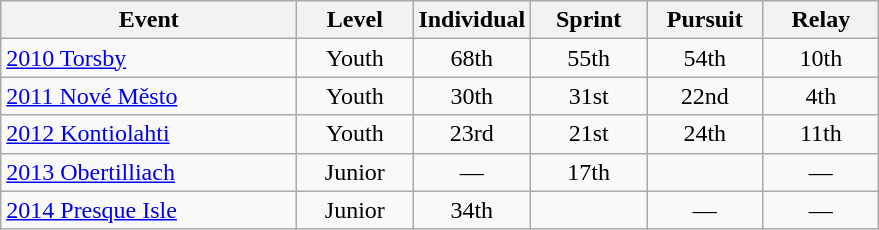<table class="wikitable" style="text-align: center;">
<tr ">
<th style="width:190px;">Event</th>
<th style="width:70px;">Level</th>
<th style="width:70px;">Individual</th>
<th style="width:70px;">Sprint</th>
<th style="width:70px;">Pursuit</th>
<th style="width:70px;">Relay</th>
</tr>
<tr>
<td align=left> <a href='#'>2010 Torsby</a></td>
<td>Youth</td>
<td>68th</td>
<td>55th</td>
<td>54th</td>
<td>10th</td>
</tr>
<tr>
<td align=left> <a href='#'>2011 Nové Město</a></td>
<td>Youth</td>
<td>30th</td>
<td>31st</td>
<td>22nd</td>
<td>4th</td>
</tr>
<tr>
<td align=left> <a href='#'>2012 Kontiolahti</a></td>
<td>Youth</td>
<td>23rd</td>
<td>21st</td>
<td>24th</td>
<td>11th</td>
</tr>
<tr>
<td align=left> <a href='#'>2013 Obertilliach</a></td>
<td>Junior</td>
<td>—</td>
<td>17th</td>
<td></td>
<td>—</td>
</tr>
<tr>
<td align=left> <a href='#'>2014 Presque Isle</a></td>
<td>Junior</td>
<td>34th</td>
<td></td>
<td>—</td>
<td>—</td>
</tr>
</table>
